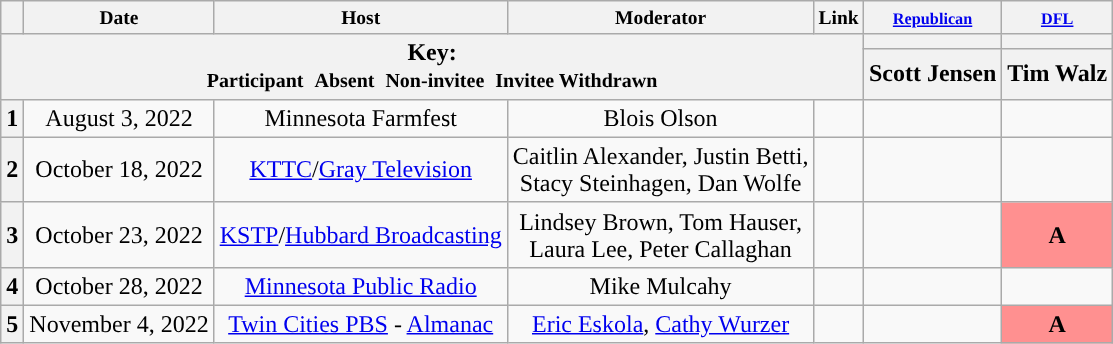<table class="wikitable" style="text-align:center;">
<tr style="font-size:small;">
<th scope="col"></th>
<th scope="col">Date</th>
<th scope="col">Host</th>
<th scope="col">Moderator</th>
<th scope="col">Link</th>
<th scope="col"><small><a href='#'>Republican</a></small></th>
<th scope="col"><small><a href='#'>DFL</a></small></th>
</tr>
<tr>
<th colspan="5" rowspan="2">Key:<br> <small>Participant </small>  <small>Absent </small>  <small>Non-invitee </small>  <small>Invitee  Withdrawn</small></th>
<th scope="col" style="background:"></th>
<th scope="col" style="background:"></th>
</tr>
<tr>
<th scope="col">Scott Jensen</th>
<th scope="col">Tim Walz</th>
</tr>
<tr>
<th scope="row">1</th>
<td style="white-space:nowrap;">August 3, 2022</td>
<td style="white-space:nowrap;">Minnesota Farmfest</td>
<td style="white-space:nowrap;">Blois Olson</td>
<td style="white-space:nowrap;"></td>
<td></td>
<td></td>
</tr>
<tr>
<th scope="row">2</th>
<td style="white-space:nowrap;">October 18, 2022</td>
<td style="white-space:nowrap;"><a href='#'>KTTC</a>/<a href='#'>Gray Television</a></td>
<td style="white-space:nowrap;">Caitlin Alexander, Justin Betti,<br>Stacy Steinhagen, Dan Wolfe</td>
<td style="white-space:nowrap;"></td>
<td></td>
<td></td>
</tr>
<tr>
<th scope="row">3</th>
<td style="white-space:nowrap;">October 23, 2022</td>
<td style="white-space:nowrap;"><a href='#'>KSTP</a>/<a href='#'>Hubbard Broadcasting</a></td>
<td style="white-space:nowrap;">Lindsey Brown, Tom Hauser,<br>Laura Lee, Peter Callaghan</td>
<td style="white-space:nowrap;"></td>
<td></td>
<td style="background:#ff9090; color:black; text-align:center;"><strong>A</strong></td>
</tr>
<tr>
<th scope="row">4</th>
<td style="white-space:nowrap;">October 28, 2022</td>
<td style="white-space:nowrap;"><a href='#'>Minnesota Public Radio</a></td>
<td style="white-space:nowrap;">Mike Mulcahy</td>
<td style="white-space:nowrap;"></td>
<td></td>
<td></td>
</tr>
<tr>
<th scope="row">5</th>
<td style="white-space:nowrap;">November 4, 2022</td>
<td style="white-space:nowrap;"><a href='#'>Twin Cities PBS</a> - <a href='#'>Almanac</a></td>
<td style="white-space:nowrap;"><a href='#'>Eric Eskola</a>, <a href='#'>Cathy Wurzer</a></td>
<td style="white-space:nowrap;"></td>
<td></td>
<td style="background:#ff9090; color:black; text-align:center;"><strong>A</strong></td>
</tr>
</table>
